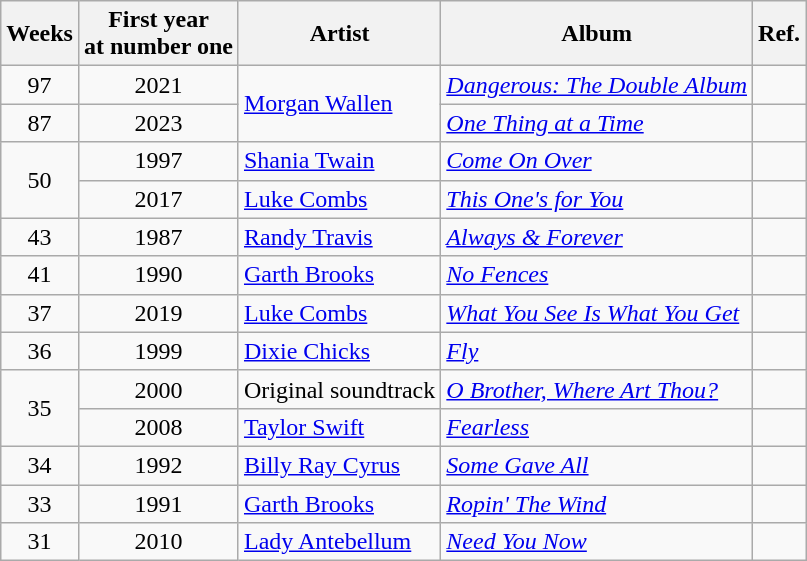<table class="wikitable plainrowheaders">
<tr>
<th scope=col>Weeks</th>
<th scope=col>First year<br>at number one</th>
<th scope=col>Artist</th>
<th scope=col>Album</th>
<th scope=col class=unsortable>Ref.</th>
</tr>
<tr>
<td align=center>97</td>
<td align=center>2021</td>
<td rowspan=2><a href='#'>Morgan Wallen</a></td>
<td><em><a href='#'>Dangerous: The Double Album</a></em></td>
<td align=center></td>
</tr>
<tr>
<td align=center>87</td>
<td align=center>2023</td>
<td><em><a href='#'>One Thing at a Time</a></em></td>
<td align=center></td>
</tr>
<tr>
<td align=center rowspan=2>50</td>
<td align=center>1997</td>
<td><a href='#'>Shania Twain</a></td>
<td><em><a href='#'>Come On Over</a></em></td>
<td align=center></td>
</tr>
<tr>
<td align=center>2017</td>
<td><a href='#'>Luke Combs</a></td>
<td><em><a href='#'>This One's for You</a></em></td>
<td align=center></td>
</tr>
<tr>
<td align=center>43</td>
<td align=center>1987</td>
<td><a href='#'>Randy Travis</a></td>
<td><em><a href='#'>Always & Forever</a></em></td>
<td align=center></td>
</tr>
<tr>
<td align=center>41</td>
<td align=center>1990</td>
<td><a href='#'>Garth Brooks</a></td>
<td><em><a href='#'>No Fences</a></em></td>
<td align=center></td>
</tr>
<tr>
<td align=center>37</td>
<td align=center>2019</td>
<td><a href='#'>Luke Combs</a></td>
<td><em><a href='#'>What You See Is What You Get</a></em></td>
<td align=center></td>
</tr>
<tr>
<td align=center>36</td>
<td align=center>1999</td>
<td><a href='#'>Dixie Chicks</a></td>
<td><em><a href='#'>Fly</a></em></td>
<td align=center></td>
</tr>
<tr>
<td align=center rowspan=2>35</td>
<td align=center>2000</td>
<td>Original soundtrack</td>
<td><em><a href='#'>O Brother, Where Art Thou?</a></em></td>
<td align=center></td>
</tr>
<tr>
<td align=center>2008</td>
<td><a href='#'>Taylor Swift</a></td>
<td><em><a href='#'>Fearless</a></em></td>
<td align=center></td>
</tr>
<tr>
<td align=center>34</td>
<td align=center>1992</td>
<td><a href='#'>Billy Ray Cyrus</a></td>
<td><em><a href='#'>Some Gave All</a></em></td>
<td align=center></td>
</tr>
<tr>
<td align=center>33</td>
<td align=center>1991</td>
<td><a href='#'>Garth Brooks</a></td>
<td><em><a href='#'>Ropin' The Wind</a></em></td>
<td align=center></td>
</tr>
<tr>
<td align=center>31</td>
<td align=center>2010</td>
<td><a href='#'>Lady Antebellum</a></td>
<td><em><a href='#'>Need You Now</a></em></td>
<td align=center></td>
</tr>
</table>
